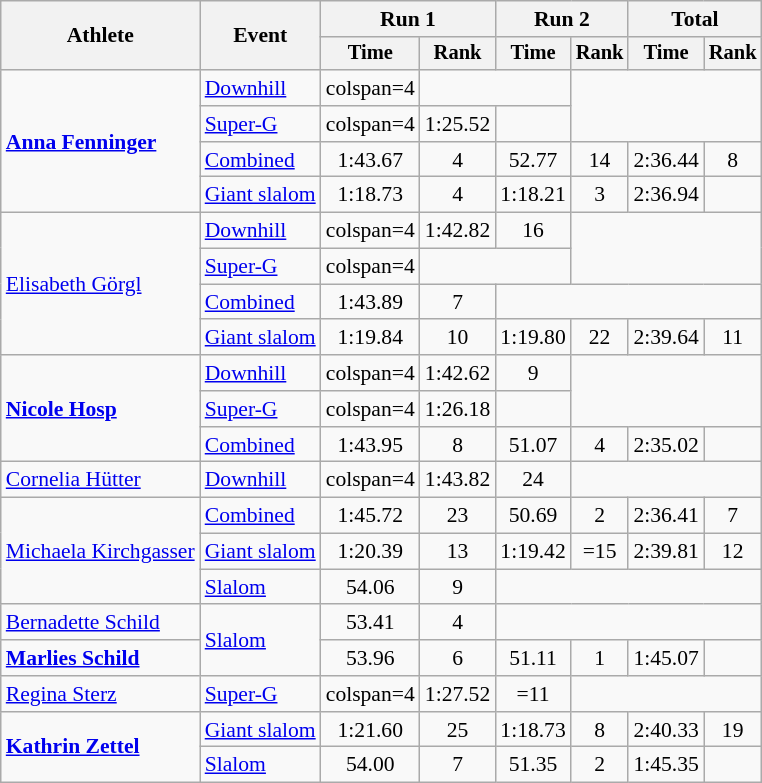<table class="wikitable" style="font-size:90%">
<tr>
<th rowspan=2>Athlete</th>
<th rowspan=2>Event</th>
<th colspan=2>Run 1</th>
<th colspan=2>Run 2</th>
<th colspan=2>Total</th>
</tr>
<tr style="font-size:95%">
<th>Time</th>
<th>Rank</th>
<th>Time</th>
<th>Rank</th>
<th>Time</th>
<th>Rank</th>
</tr>
<tr align=center>
<td align=left rowspan=4><strong><a href='#'>Anna Fenninger</a></strong></td>
<td align=left><a href='#'>Downhill</a></td>
<td>colspan=4 </td>
<td colspan=2></td>
</tr>
<tr align=center>
<td align=left><a href='#'>Super-G</a></td>
<td>colspan=4 </td>
<td>1:25.52</td>
<td></td>
</tr>
<tr align=center>
<td align=left><a href='#'>Combined</a></td>
<td>1:43.67</td>
<td>4</td>
<td>52.77</td>
<td>14</td>
<td>2:36.44</td>
<td>8</td>
</tr>
<tr align=center>
<td align=left><a href='#'>Giant slalom</a></td>
<td>1:18.73</td>
<td>4</td>
<td>1:18.21</td>
<td>3</td>
<td>2:36.94</td>
<td></td>
</tr>
<tr align=center>
<td align=left rowspan=4><a href='#'>Elisabeth Görgl</a></td>
<td align=left><a href='#'>Downhill</a></td>
<td>colspan=4 </td>
<td>1:42.82</td>
<td>16</td>
</tr>
<tr align=center>
<td align=left><a href='#'>Super-G</a></td>
<td>colspan=4 </td>
<td colspan=2></td>
</tr>
<tr align=center>
<td align=left><a href='#'>Combined</a></td>
<td>1:43.89</td>
<td>7</td>
<td colspan=4></td>
</tr>
<tr align=center>
<td align=left><a href='#'>Giant slalom</a></td>
<td>1:19.84</td>
<td>10</td>
<td>1:19.80</td>
<td>22</td>
<td>2:39.64</td>
<td>11</td>
</tr>
<tr align=center>
<td align=left rowspan=3><strong><a href='#'>Nicole Hosp</a></strong></td>
<td align=left><a href='#'>Downhill</a></td>
<td>colspan=4 </td>
<td>1:42.62</td>
<td>9</td>
</tr>
<tr align=center>
<td align=left><a href='#'>Super-G</a></td>
<td>colspan=4 </td>
<td>1:26.18</td>
<td></td>
</tr>
<tr align=center>
<td align=left><a href='#'>Combined</a></td>
<td>1:43.95</td>
<td>8</td>
<td>51.07</td>
<td>4</td>
<td>2:35.02</td>
<td></td>
</tr>
<tr align=center>
<td align=left><a href='#'>Cornelia Hütter</a></td>
<td align=left><a href='#'>Downhill</a></td>
<td>colspan=4 </td>
<td>1:43.82</td>
<td>24</td>
</tr>
<tr align=center>
<td align=left rowspan=3><a href='#'>Michaela Kirchgasser</a></td>
<td align=left><a href='#'>Combined</a></td>
<td>1:45.72</td>
<td>23</td>
<td>50.69</td>
<td>2</td>
<td>2:36.41</td>
<td>7</td>
</tr>
<tr align=center>
<td align=left><a href='#'>Giant slalom</a></td>
<td>1:20.39</td>
<td>13</td>
<td>1:19.42</td>
<td>=15</td>
<td>2:39.81</td>
<td>12</td>
</tr>
<tr align=center>
<td align=left><a href='#'>Slalom</a></td>
<td>54.06</td>
<td>9</td>
<td colspan=4></td>
</tr>
<tr align=center>
<td align=left><a href='#'>Bernadette Schild</a></td>
<td align=left rowspan=2><a href='#'>Slalom</a></td>
<td>53.41</td>
<td>4</td>
<td colspan=4></td>
</tr>
<tr align=center>
<td align=left><strong><a href='#'>Marlies Schild</a></strong></td>
<td>53.96</td>
<td>6</td>
<td>51.11</td>
<td>1</td>
<td>1:45.07</td>
<td></td>
</tr>
<tr align=center>
<td align=left><a href='#'>Regina Sterz</a></td>
<td align=left><a href='#'>Super-G</a></td>
<td>colspan=4 </td>
<td>1:27.52</td>
<td>=11</td>
</tr>
<tr align=center>
<td align=left rowspan=2><strong><a href='#'>Kathrin Zettel</a></strong></td>
<td align=left><a href='#'>Giant slalom</a></td>
<td>1:21.60</td>
<td>25</td>
<td>1:18.73</td>
<td>8</td>
<td>2:40.33</td>
<td>19</td>
</tr>
<tr align=center>
<td align=left><a href='#'>Slalom</a></td>
<td>54.00</td>
<td>7</td>
<td>51.35</td>
<td>2</td>
<td>1:45.35</td>
<td></td>
</tr>
</table>
